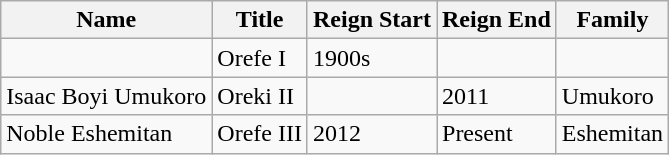<table class="wikitable">
<tr>
<th>Name</th>
<th>Title</th>
<th>Reign Start</th>
<th>Reign End</th>
<th>Family</th>
</tr>
<tr>
<td></td>
<td>Orefe I</td>
<td>1900s</td>
<td></td>
<td></td>
</tr>
<tr>
<td>Isaac Boyi Umukoro</td>
<td>Oreki II</td>
<td></td>
<td>2011</td>
<td>Umukoro</td>
</tr>
<tr>
<td>Noble Eshemitan</td>
<td>Orefe III</td>
<td>2012</td>
<td>Present</td>
<td>Eshemitan</td>
</tr>
</table>
